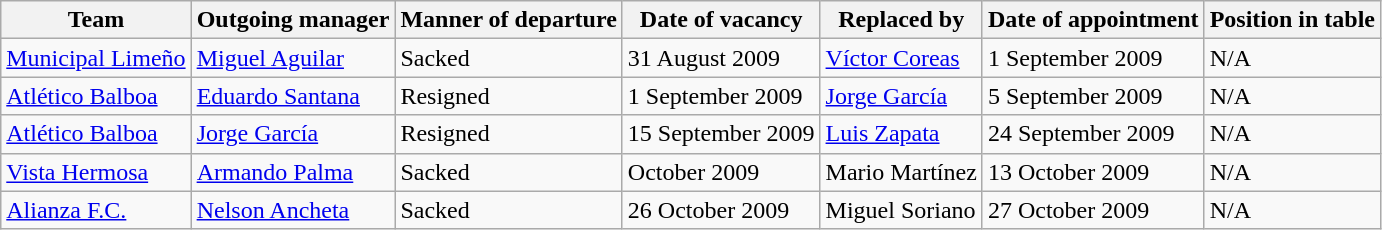<table class="wikitable sortable">
<tr>
<th>Team</th>
<th>Outgoing manager</th>
<th>Manner of departure</th>
<th>Date of vacancy</th>
<th>Replaced by</th>
<th>Date of appointment</th>
<th>Position in table</th>
</tr>
<tr>
<td><a href='#'>Municipal Limeño</a></td>
<td> <a href='#'>Miguel Aguilar</a></td>
<td>Sacked</td>
<td>31 August 2009</td>
<td> <a href='#'>Víctor Coreas</a></td>
<td>1 September 2009</td>
<td>N/A</td>
</tr>
<tr>
<td><a href='#'>Atlético Balboa</a></td>
<td> <a href='#'>Eduardo Santana</a></td>
<td>Resigned</td>
<td>1 September 2009</td>
<td> <a href='#'>Jorge García</a></td>
<td>5 September 2009</td>
<td>N/A</td>
</tr>
<tr>
<td><a href='#'>Atlético Balboa</a></td>
<td> <a href='#'>Jorge García</a></td>
<td>Resigned</td>
<td>15 September 2009</td>
<td> <a href='#'>Luis Zapata</a></td>
<td>24 September 2009</td>
<td>N/A</td>
</tr>
<tr>
<td><a href='#'>Vista Hermosa</a></td>
<td> <a href='#'>Armando Palma</a></td>
<td>Sacked</td>
<td>October 2009</td>
<td> Mario Martínez</td>
<td>13 October 2009</td>
<td>N/A</td>
</tr>
<tr>
<td><a href='#'>Alianza F.C.</a></td>
<td> <a href='#'>Nelson Ancheta</a></td>
<td>Sacked</td>
<td>26 October 2009</td>
<td> Miguel Soriano</td>
<td>27 October 2009</td>
<td>N/A</td>
</tr>
</table>
